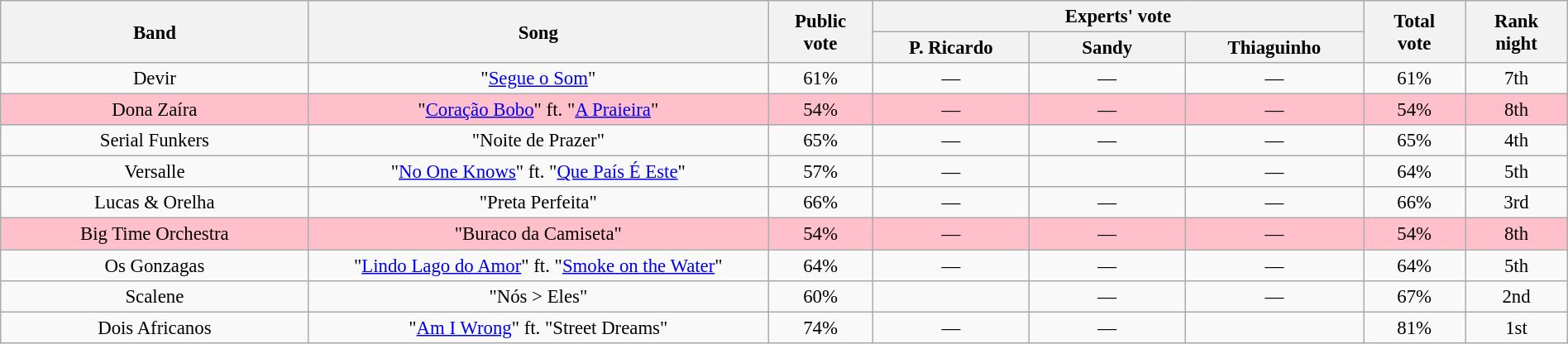<table class="wikitable" style="font-size:95%; text-align:center" width="100%">
<tr>
<th width="135" rowspan=2>Band</th>
<th width="205" rowspan=2>Song</th>
<th width="040" rowspan=2>Public<br>vote</th>
<th colspan=3>Experts' vote</th>
<th width="040" rowspan=2>Total<br>vote</th>
<th width="040" rowspan=2>Rank<br>night</th>
</tr>
<tr>
<th width="065">P. Ricardo</th>
<th width="065">Sandy</th>
<th width="065">Thiaguinho</th>
</tr>
<tr>
<td>Devir</td>
<td>"<a href='#'>Segue o Som</a>"</td>
<td>61%</td>
<td>—</td>
<td>—</td>
<td>—</td>
<td>61%</td>
<td>7th</td>
</tr>
<tr bgcolor="FFC0CB">
<td>Dona Zaíra</td>
<td>"<a href='#'>Coração Bobo</a>" ft. "<a href='#'>A Praieira</a>"</td>
<td>54%</td>
<td>—</td>
<td>—</td>
<td>—</td>
<td>54%</td>
<td>8th</td>
</tr>
<tr>
<td>Serial Funkers</td>
<td>"Noite de Prazer"</td>
<td>65%</td>
<td>—</td>
<td>—</td>
<td>—</td>
<td>65%</td>
<td>4th</td>
</tr>
<tr>
<td>Versalle</td>
<td>"<a href='#'>No One Knows</a>" ft. "<a href='#'>Que País É Este</a>"</td>
<td>57%</td>
<td>—</td>
<td></td>
<td>—</td>
<td>64%</td>
<td>5th</td>
</tr>
<tr>
<td>Lucas & Orelha</td>
<td>"Preta Perfeita"</td>
<td>66%</td>
<td>—</td>
<td>—</td>
<td>—</td>
<td>66%</td>
<td>3rd</td>
</tr>
<tr bgcolor="FFC0CB">
<td>Big Time Orchestra</td>
<td>"Buraco da Camiseta"</td>
<td>54%</td>
<td>—</td>
<td>—</td>
<td>—</td>
<td>54%</td>
<td>8th</td>
</tr>
<tr>
<td>Os Gonzagas</td>
<td>"<a href='#'>Lindo Lago do Amor</a>" ft. "<a href='#'>Smoke on the Water</a>"</td>
<td>64%</td>
<td>—</td>
<td>—</td>
<td>—</td>
<td>64%</td>
<td>5th</td>
</tr>
<tr>
<td>Scalene</td>
<td>"Nós > Eles"</td>
<td>60%</td>
<td></td>
<td>—</td>
<td>—</td>
<td>67%</td>
<td>2nd</td>
</tr>
<tr>
<td>Dois Africanos</td>
<td>"<a href='#'>Am I Wrong</a>" ft. "Street Dreams"</td>
<td>74%</td>
<td>—</td>
<td>—</td>
<td></td>
<td>81%</td>
<td>1st</td>
</tr>
</table>
